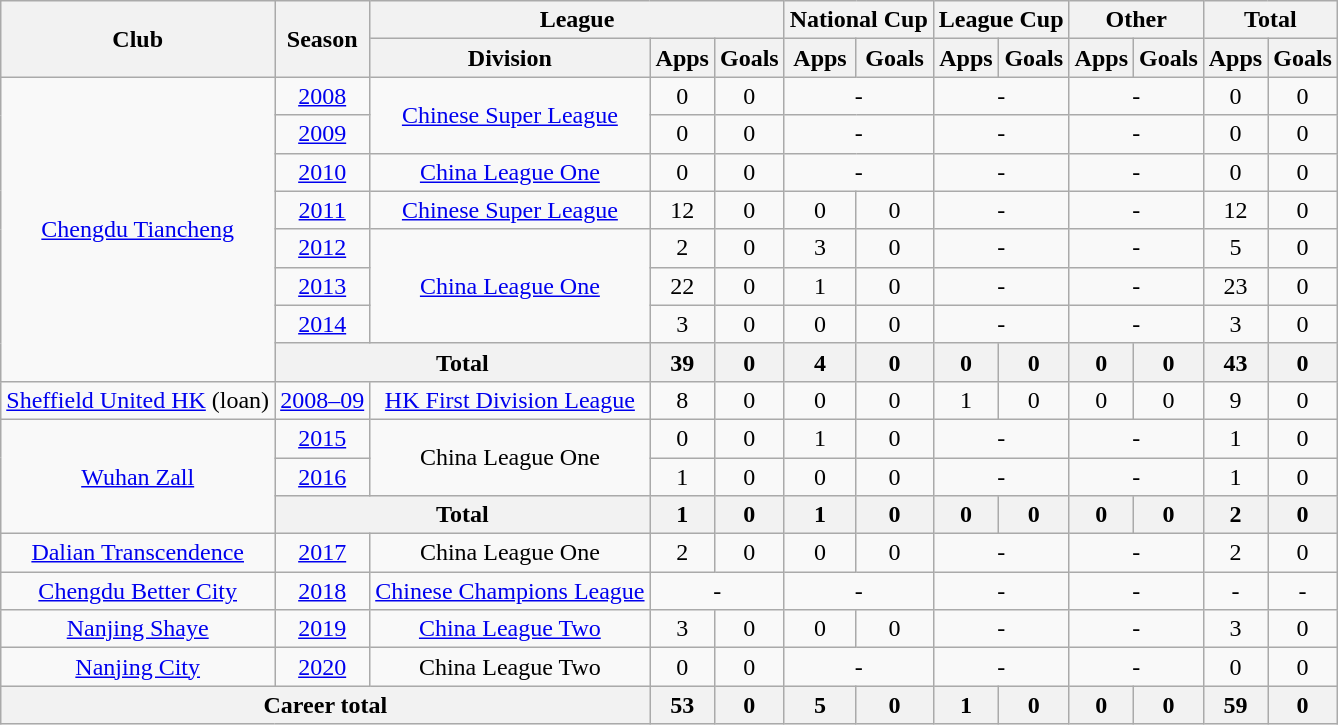<table class="wikitable" style="text-align: center">
<tr>
<th rowspan="2">Club</th>
<th rowspan="2">Season</th>
<th colspan="3">League</th>
<th colspan="2">National Cup</th>
<th colspan="2">League Cup</th>
<th colspan="2">Other</th>
<th colspan="2">Total</th>
</tr>
<tr>
<th>Division</th>
<th>Apps</th>
<th>Goals</th>
<th>Apps</th>
<th>Goals</th>
<th>Apps</th>
<th>Goals</th>
<th>Apps</th>
<th>Goals</th>
<th>Apps</th>
<th>Goals</th>
</tr>
<tr>
<td rowspan=8><a href='#'>Chengdu Tiancheng</a></td>
<td><a href='#'>2008</a></td>
<td rowspan="2"><a href='#'>Chinese Super League</a></td>
<td>0</td>
<td>0</td>
<td colspan="2">-</td>
<td colspan="2">-</td>
<td colspan="2">-</td>
<td>0</td>
<td>0</td>
</tr>
<tr>
<td><a href='#'>2009</a></td>
<td>0</td>
<td>0</td>
<td colspan="2">-</td>
<td colspan="2">-</td>
<td colspan="2">-</td>
<td>0</td>
<td>0</td>
</tr>
<tr>
<td><a href='#'>2010</a></td>
<td><a href='#'>China League One</a></td>
<td>0</td>
<td>0</td>
<td colspan="2">-</td>
<td colspan="2">-</td>
<td colspan="2">-</td>
<td>0</td>
<td>0</td>
</tr>
<tr>
<td><a href='#'>2011</a></td>
<td><a href='#'>Chinese Super League</a></td>
<td>12</td>
<td>0</td>
<td>0</td>
<td>0</td>
<td colspan="2">-</td>
<td colspan="2">-</td>
<td>12</td>
<td>0</td>
</tr>
<tr>
<td><a href='#'>2012</a></td>
<td rowspan=3><a href='#'>China League One</a></td>
<td>2</td>
<td>0</td>
<td>3</td>
<td>0</td>
<td colspan="2">-</td>
<td colspan="2">-</td>
<td>5</td>
<td>0</td>
</tr>
<tr>
<td><a href='#'>2013</a></td>
<td>22</td>
<td>0</td>
<td>1</td>
<td>0</td>
<td colspan="2">-</td>
<td colspan="2">-</td>
<td>23</td>
<td>0</td>
</tr>
<tr>
<td><a href='#'>2014</a></td>
<td>3</td>
<td>0</td>
<td>0</td>
<td>0</td>
<td colspan="2">-</td>
<td colspan="2">-</td>
<td>3</td>
<td>0</td>
</tr>
<tr>
<th colspan="2">Total</th>
<th>39</th>
<th>0</th>
<th>4</th>
<th>0</th>
<th>0</th>
<th>0</th>
<th>0</th>
<th>0</th>
<th>43</th>
<th>0</th>
</tr>
<tr>
<td><a href='#'>Sheffield United HK</a> (loan)</td>
<td><a href='#'>2008–09</a></td>
<td><a href='#'>HK First Division League</a></td>
<td>8</td>
<td>0</td>
<td>0</td>
<td>0</td>
<td>1</td>
<td>0</td>
<td>0</td>
<td>0</td>
<td>9</td>
<td>0</td>
</tr>
<tr>
<td rowspan=3><a href='#'>Wuhan Zall</a></td>
<td><a href='#'>2015</a></td>
<td rowspan=2>China League One</td>
<td>0</td>
<td>0</td>
<td>1</td>
<td>0</td>
<td colspan="2">-</td>
<td colspan="2">-</td>
<td>1</td>
<td>0</td>
</tr>
<tr>
<td><a href='#'>2016</a></td>
<td>1</td>
<td>0</td>
<td>0</td>
<td>0</td>
<td colspan="2">-</td>
<td colspan="2">-</td>
<td>1</td>
<td>0</td>
</tr>
<tr>
<th colspan="2">Total</th>
<th>1</th>
<th>0</th>
<th>1</th>
<th>0</th>
<th>0</th>
<th>0</th>
<th>0</th>
<th>0</th>
<th>2</th>
<th>0</th>
</tr>
<tr>
<td><a href='#'>Dalian Transcendence</a></td>
<td><a href='#'>2017</a></td>
<td>China League One</td>
<td>2</td>
<td>0</td>
<td>0</td>
<td>0</td>
<td colspan="2">-</td>
<td colspan="2">-</td>
<td>2</td>
<td>0</td>
</tr>
<tr>
<td><a href='#'>Chengdu Better City</a></td>
<td><a href='#'>2018</a></td>
<td><a href='#'>Chinese Champions League</a></td>
<td colspan="2">-</td>
<td colspan="2">-</td>
<td colspan="2">-</td>
<td colspan="2">-</td>
<td>-</td>
<td>-</td>
</tr>
<tr>
<td><a href='#'>Nanjing Shaye</a></td>
<td><a href='#'>2019</a></td>
<td><a href='#'>China League Two</a></td>
<td>3</td>
<td>0</td>
<td>0</td>
<td>0</td>
<td colspan="2">-</td>
<td colspan="2">-</td>
<td>3</td>
<td>0</td>
</tr>
<tr>
<td><a href='#'>Nanjing City</a></td>
<td><a href='#'>2020</a></td>
<td>China League Two</td>
<td>0</td>
<td>0</td>
<td colspan="2">-</td>
<td colspan="2">-</td>
<td colspan="2">-</td>
<td>0</td>
<td>0</td>
</tr>
<tr>
<th colspan=3>Career total</th>
<th>53</th>
<th>0</th>
<th>5</th>
<th>0</th>
<th>1</th>
<th>0</th>
<th>0</th>
<th>0</th>
<th>59</th>
<th>0</th>
</tr>
</table>
